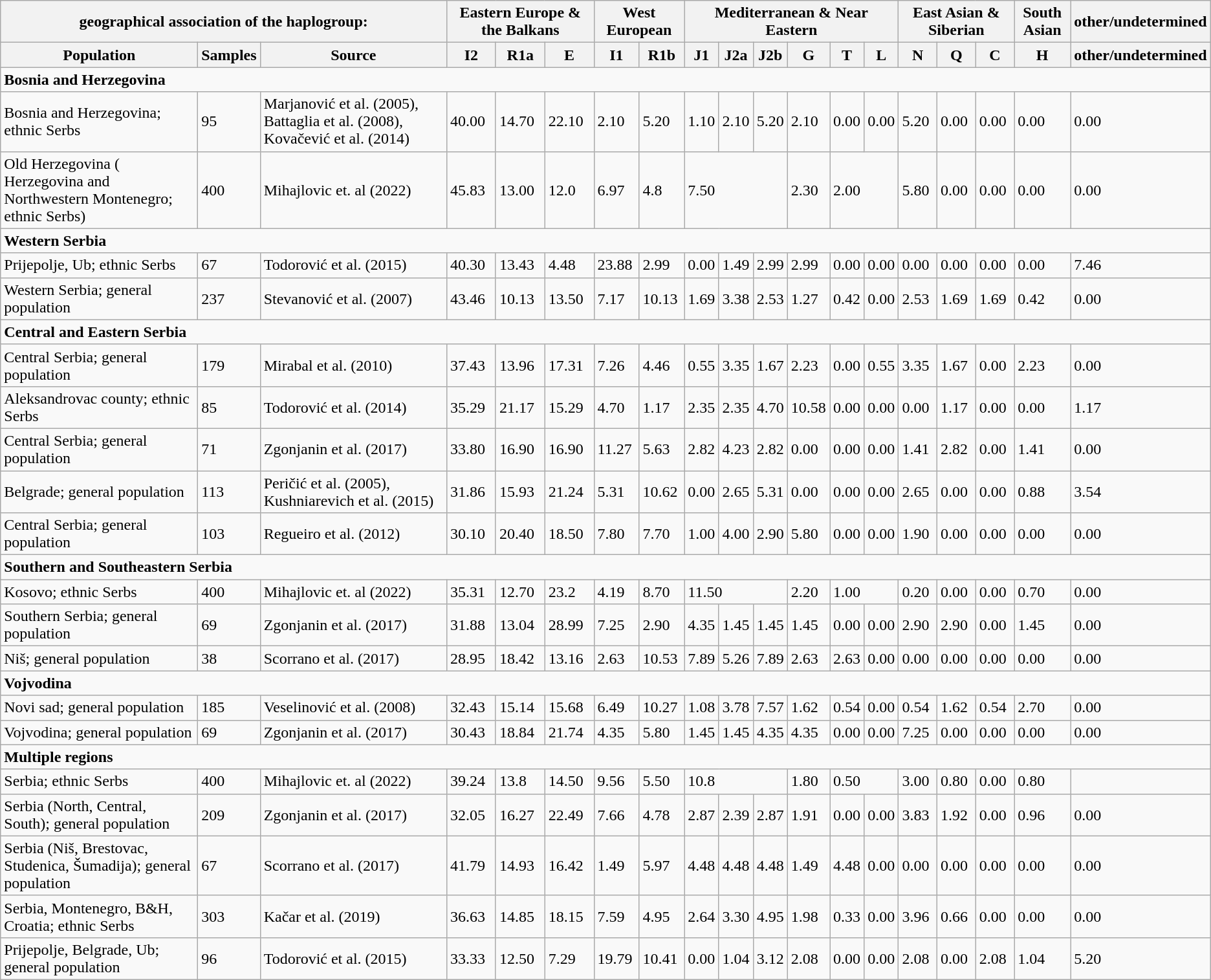<table class="wikitable">
<tr>
<th colspan="3">geographical association of the haplogroup:</th>
<th colspan="3">Eastern Europe & the Balkans</th>
<th colspan="2">West European</th>
<th colspan="6">Mediterranean & Near Eastern</th>
<th colspan="3">East Asian & Siberian</th>
<th>South Asian</th>
<th>other/undetermined</th>
</tr>
<tr>
<th>Population</th>
<th>Samples</th>
<th>Source</th>
<th>I2</th>
<th>R1a</th>
<th>E</th>
<th>I1</th>
<th>R1b</th>
<th>J1</th>
<th>J2a</th>
<th>J2b</th>
<th>G</th>
<th>T</th>
<th>L</th>
<th>N</th>
<th>Q</th>
<th>C</th>
<th>H</th>
<th>other/undetermined</th>
</tr>
<tr>
<td colspan="19"><strong>Bosnia and Herzegovina</strong></td>
</tr>
<tr>
<td>Bosnia and Herzegovina; ethnic Serbs</td>
<td>95</td>
<td>Marjanović et al. (2005), Battaglia et al. (2008), Kovačević et al. (2014)</td>
<td>40.00</td>
<td>14.70</td>
<td>22.10</td>
<td>2.10</td>
<td>5.20</td>
<td>1.10</td>
<td>2.10</td>
<td>5.20</td>
<td>2.10</td>
<td>0.00</td>
<td>0.00</td>
<td>5.20</td>
<td>0.00</td>
<td>0.00</td>
<td>0.00</td>
<td>0.00</td>
</tr>
<tr>
<td>Old Herzegovina ( Herzegovina and Northwestern Montenegro; ethnic Serbs)</td>
<td>400</td>
<td>Mihajlovic et. al (2022)</td>
<td>45.83</td>
<td>13.00</td>
<td>12.0</td>
<td>6.97</td>
<td>4.8</td>
<td colspan="3">7.50</td>
<td>2.30</td>
<td colspan="2">2.00</td>
<td>5.80</td>
<td>0.00</td>
<td>0.00</td>
<td>0.00</td>
<td>0.00</td>
</tr>
<tr>
<td colspan="19"><strong>Western Serbia</strong></td>
</tr>
<tr>
<td>Prijepolje, Ub; ethnic Serbs</td>
<td>67</td>
<td>Todorović et al. (2015)</td>
<td>40.30</td>
<td>13.43</td>
<td>4.48</td>
<td>23.88</td>
<td>2.99</td>
<td>0.00</td>
<td>1.49</td>
<td>2.99</td>
<td>2.99</td>
<td>0.00</td>
<td>0.00</td>
<td>0.00</td>
<td>0.00</td>
<td>0.00</td>
<td>0.00</td>
<td>7.46</td>
</tr>
<tr>
<td>Western Serbia; general population</td>
<td>237</td>
<td>Stevanović et al. (2007)</td>
<td>43.46</td>
<td>10.13</td>
<td>13.50</td>
<td>7.17</td>
<td>10.13</td>
<td>1.69</td>
<td>3.38</td>
<td>2.53</td>
<td>1.27</td>
<td>0.42</td>
<td>0.00</td>
<td>2.53</td>
<td>1.69</td>
<td>1.69</td>
<td>0.42</td>
<td>0.00</td>
</tr>
<tr>
<td colspan="19"><strong>Central and Eastern Serbia</strong></td>
</tr>
<tr>
<td>Central Serbia; general population</td>
<td>179</td>
<td>Mirabal et al. (2010)</td>
<td>37.43</td>
<td>13.96</td>
<td>17.31</td>
<td>7.26</td>
<td>4.46</td>
<td>0.55</td>
<td>3.35</td>
<td>1.67</td>
<td>2.23</td>
<td>0.00</td>
<td>0.55</td>
<td>3.35</td>
<td>1.67</td>
<td>0.00</td>
<td>2.23</td>
<td>0.00</td>
</tr>
<tr>
<td>Aleksandrovac county; ethnic Serbs</td>
<td>85</td>
<td>Todorović et al. (2014)</td>
<td>35.29</td>
<td>21.17</td>
<td>15.29</td>
<td>4.70</td>
<td>1.17</td>
<td>2.35</td>
<td>2.35</td>
<td>4.70</td>
<td>10.58</td>
<td>0.00</td>
<td>0.00</td>
<td>0.00</td>
<td>1.17</td>
<td>0.00</td>
<td>0.00</td>
<td>1.17</td>
</tr>
<tr>
<td>Central Serbia; general population</td>
<td>71</td>
<td>Zgonjanin et al. (2017)</td>
<td>33.80</td>
<td>16.90</td>
<td>16.90</td>
<td>11.27</td>
<td>5.63</td>
<td>2.82</td>
<td>4.23</td>
<td>2.82</td>
<td>0.00</td>
<td>0.00</td>
<td>0.00</td>
<td>1.41</td>
<td>2.82</td>
<td>0.00</td>
<td>1.41</td>
<td>0.00</td>
</tr>
<tr>
<td>Belgrade; general population</td>
<td>113</td>
<td>Peričić et al. (2005), Kushniarevich et al. (2015)</td>
<td>31.86</td>
<td>15.93</td>
<td>21.24</td>
<td>5.31</td>
<td>10.62</td>
<td>0.00</td>
<td>2.65</td>
<td>5.31</td>
<td>0.00</td>
<td>0.00</td>
<td>0.00</td>
<td>2.65</td>
<td>0.00</td>
<td>0.00</td>
<td>0.88</td>
<td>3.54</td>
</tr>
<tr>
<td>Central Serbia; general population</td>
<td>103</td>
<td>Regueiro et al. (2012)</td>
<td>30.10</td>
<td>20.40</td>
<td>18.50</td>
<td>7.80</td>
<td>7.70</td>
<td>1.00</td>
<td>4.00</td>
<td>2.90</td>
<td>5.80</td>
<td>0.00</td>
<td>0.00</td>
<td>1.90</td>
<td>0.00</td>
<td>0.00</td>
<td>0.00</td>
<td>0.00</td>
</tr>
<tr>
<td colspan="19"><strong>Southern and Southeastern Serbia</strong></td>
</tr>
<tr>
<td>Kosovo; ethnic Serbs</td>
<td>400</td>
<td>Mihajlovic et. al (2022)</td>
<td>35.31</td>
<td>12.70</td>
<td>23.2</td>
<td>4.19</td>
<td>8.70</td>
<td colspan="3">11.50</td>
<td>2.20</td>
<td colspan="2">1.00</td>
<td>0.20</td>
<td>0.00</td>
<td>0.00</td>
<td>0.70</td>
<td>0.00</td>
</tr>
<tr>
<td>Southern Serbia; general population</td>
<td>69</td>
<td>Zgonjanin et al. (2017)</td>
<td>31.88</td>
<td>13.04</td>
<td>28.99</td>
<td>7.25</td>
<td>2.90</td>
<td>4.35</td>
<td>1.45</td>
<td>1.45</td>
<td>1.45</td>
<td>0.00</td>
<td>0.00</td>
<td>2.90</td>
<td>2.90</td>
<td>0.00</td>
<td>1.45</td>
<td>0.00</td>
</tr>
<tr>
<td>Niš; general population</td>
<td>38</td>
<td>Scorrano et al. (2017)</td>
<td>28.95</td>
<td>18.42</td>
<td>13.16</td>
<td>2.63</td>
<td>10.53</td>
<td>7.89</td>
<td>5.26</td>
<td>7.89</td>
<td>2.63</td>
<td>2.63</td>
<td>0.00</td>
<td>0.00</td>
<td>0.00</td>
<td>0.00</td>
<td>0.00</td>
<td>0.00</td>
</tr>
<tr>
<td colspan="19"><strong>Vojvodina</strong></td>
</tr>
<tr>
<td>Novi sad; general population</td>
<td>185</td>
<td>Veselinović et al. (2008)</td>
<td>32.43</td>
<td>15.14</td>
<td>15.68</td>
<td>6.49</td>
<td>10.27</td>
<td>1.08</td>
<td>3.78</td>
<td>7.57</td>
<td>1.62</td>
<td>0.54</td>
<td>0.00</td>
<td>0.54</td>
<td>1.62</td>
<td>0.54</td>
<td>2.70</td>
<td>0.00</td>
</tr>
<tr>
<td>Vojvodina; general population</td>
<td>69</td>
<td>Zgonjanin et al. (2017)</td>
<td>30.43</td>
<td>18.84</td>
<td>21.74</td>
<td>4.35</td>
<td>5.80</td>
<td>1.45</td>
<td>1.45</td>
<td>4.35</td>
<td>4.35</td>
<td>0.00</td>
<td>0.00</td>
<td>7.25</td>
<td>0.00</td>
<td>0.00</td>
<td>0.00</td>
<td>0.00</td>
</tr>
<tr>
<td colspan="19"><strong>Multiple regions</strong></td>
</tr>
<tr>
<td>Serbia; ethnic Serbs</td>
<td>400</td>
<td>Mihajlovic et. al (2022)</td>
<td>39.24</td>
<td>13.8</td>
<td>14.50</td>
<td>9.56</td>
<td>5.50</td>
<td colspan="3">10.8</td>
<td>1.80</td>
<td colspan="2">0.50</td>
<td>3.00</td>
<td>0.80</td>
<td>0.00</td>
<td>0.80</td>
<td></td>
</tr>
<tr>
<td>Serbia (North, Central, South); general population</td>
<td>209</td>
<td>Zgonjanin et al. (2017)</td>
<td>32.05</td>
<td>16.27</td>
<td>22.49</td>
<td>7.66</td>
<td>4.78</td>
<td>2.87</td>
<td>2.39</td>
<td>2.87</td>
<td>1.91</td>
<td>0.00</td>
<td>0.00</td>
<td>3.83</td>
<td>1.92</td>
<td>0.00</td>
<td>0.96</td>
<td>0.00</td>
</tr>
<tr>
<td>Serbia (Niš, Brestovac, Studenica, Šumadija); general population</td>
<td>67</td>
<td>Scorrano et al. (2017)</td>
<td>41.79</td>
<td>14.93</td>
<td>16.42</td>
<td>1.49</td>
<td>5.97</td>
<td>4.48</td>
<td>4.48</td>
<td>4.48</td>
<td>1.49</td>
<td>4.48</td>
<td>0.00</td>
<td>0.00</td>
<td>0.00</td>
<td>0.00</td>
<td>0.00</td>
<td>0.00</td>
</tr>
<tr>
<td>Serbia, Montenegro, B&H, Croatia; ethnic Serbs</td>
<td>303</td>
<td>Kačar et al. (2019)</td>
<td>36.63</td>
<td>14.85</td>
<td>18.15</td>
<td>7.59</td>
<td>4.95</td>
<td>2.64</td>
<td>3.30</td>
<td>4.95</td>
<td>1.98</td>
<td>0.33</td>
<td>0.00</td>
<td>3.96</td>
<td>0.66</td>
<td>0.00</td>
<td>0.00</td>
<td>0.00</td>
</tr>
<tr>
<td>Prijepolje, Belgrade, Ub; general population</td>
<td>96</td>
<td>Todorović et al. (2015)</td>
<td>33.33</td>
<td>12.50</td>
<td>7.29</td>
<td>19.79</td>
<td>10.41</td>
<td>0.00</td>
<td>1.04</td>
<td>3.12</td>
<td>2.08</td>
<td>0.00</td>
<td>0.00</td>
<td>2.08</td>
<td>0.00</td>
<td>2.08</td>
<td>1.04</td>
<td>5.20</td>
</tr>
</table>
